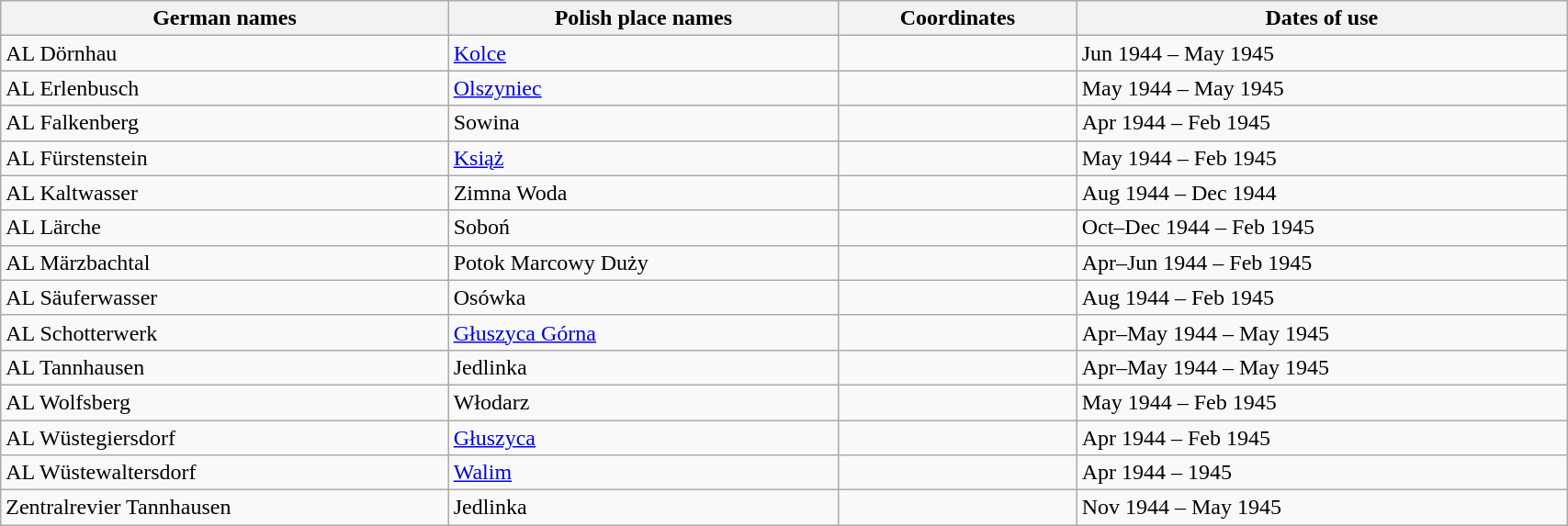<table class="wikitable" width="90%">
<tr>
<th>German names</th>
<th>Polish place names</th>
<th>Coordinates</th>
<th>Dates of use</th>
</tr>
<tr>
<td>AL Dörnhau</td>
<td><a href='#'>Kolce</a></td>
<td></td>
<td>Jun 1944 – May 1945</td>
</tr>
<tr>
<td>AL Erlenbusch</td>
<td><a href='#'>Olszyniec</a></td>
<td></td>
<td>May 1944 – May 1945</td>
</tr>
<tr>
<td>AL Falkenberg</td>
<td>Sowina</td>
<td></td>
<td>Apr 1944 – Feb 1945</td>
</tr>
<tr>
<td>AL Fürstenstein</td>
<td><a href='#'>Książ</a></td>
<td></td>
<td>May 1944 – Feb 1945</td>
</tr>
<tr>
<td>AL Kaltwasser</td>
<td>Zimna Woda</td>
<td></td>
<td>Aug 1944 – Dec 1944</td>
</tr>
<tr>
<td>AL Lärche</td>
<td>Soboń</td>
<td></td>
<td>Oct–Dec 1944 – Feb 1945</td>
</tr>
<tr>
<td>AL Märzbachtal</td>
<td>Potok Marcowy Duży</td>
<td></td>
<td>Apr–Jun 1944 – Feb 1945</td>
</tr>
<tr>
<td>AL Säuferwasser</td>
<td>Osówka</td>
<td></td>
<td>Aug 1944 – Feb 1945</td>
</tr>
<tr>
<td>AL Schotterwerk</td>
<td><a href='#'>Głuszyca Górna</a></td>
<td></td>
<td>Apr–May 1944 – May 1945</td>
</tr>
<tr>
<td>AL Tannhausen</td>
<td>Jedlinka</td>
<td></td>
<td>Apr–May 1944 – May 1945</td>
</tr>
<tr>
<td>AL Wolfsberg</td>
<td>Włodarz</td>
<td></td>
<td>May 1944 – Feb 1945</td>
</tr>
<tr>
<td>AL Wüstegiersdorf</td>
<td><a href='#'>Głuszyca</a></td>
<td></td>
<td>Apr 1944 – Feb 1945</td>
</tr>
<tr>
<td>AL Wüstewaltersdorf</td>
<td><a href='#'>Walim</a></td>
<td></td>
<td>Apr 1944 – 1945</td>
</tr>
<tr>
<td>Zentralrevier Tannhausen</td>
<td>Jedlinka</td>
<td></td>
<td>Nov 1944 – May 1945</td>
</tr>
</table>
